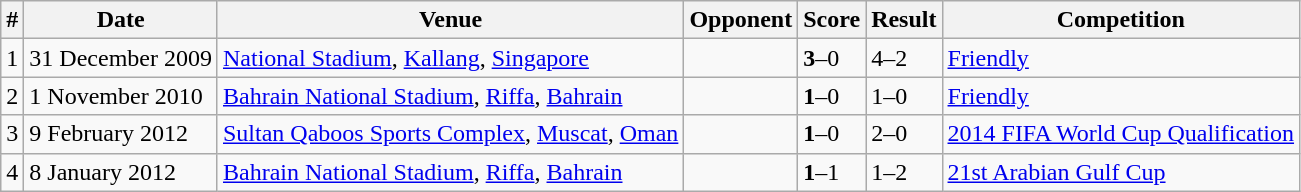<table class="wikitable">
<tr>
<th>#</th>
<th>Date</th>
<th>Venue</th>
<th>Opponent</th>
<th>Score</th>
<th>Result</th>
<th>Competition</th>
</tr>
<tr>
<td>1</td>
<td>31 December 2009</td>
<td><a href='#'>National Stadium</a>, <a href='#'>Kallang</a>, <a href='#'>Singapore</a></td>
<td></td>
<td><strong>3</strong>–0</td>
<td>4–2</td>
<td><a href='#'>Friendly</a></td>
</tr>
<tr>
<td>2</td>
<td>1 November 2010</td>
<td><a href='#'>Bahrain National Stadium</a>, <a href='#'>Riffa</a>, <a href='#'>Bahrain</a></td>
<td></td>
<td><strong>1</strong>–0</td>
<td>1–0</td>
<td><a href='#'>Friendly</a></td>
</tr>
<tr>
<td>3</td>
<td>9 February 2012</td>
<td><a href='#'>Sultan Qaboos Sports Complex</a>, <a href='#'>Muscat</a>, <a href='#'>Oman</a></td>
<td></td>
<td><strong>1</strong>–0</td>
<td>2–0</td>
<td><a href='#'>2014 FIFA World Cup Qualification</a></td>
</tr>
<tr>
<td>4</td>
<td>8 January 2012</td>
<td><a href='#'>Bahrain National Stadium</a>, <a href='#'>Riffa</a>, <a href='#'>Bahrain</a></td>
<td></td>
<td><strong>1</strong>–1</td>
<td>1–2</td>
<td><a href='#'>21st Arabian Gulf Cup</a></td>
</tr>
</table>
